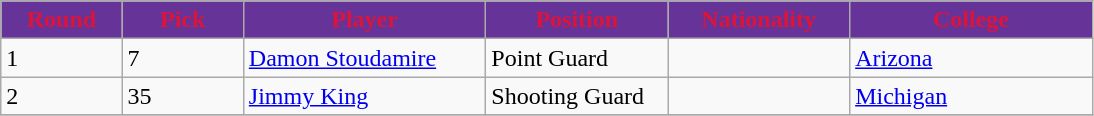<table class="wikitable sortable sortable">
<tr>
<th style="background:#663399;color:#DC143C;" width="10%">Round</th>
<th style="background:#663399;color:#DC143C;" width="10%">Pick</th>
<th style="background:#663399;color:#DC143C;" width="20%">Player</th>
<th style="background:#663399;color:#DC143C;" width="15%">Position</th>
<th style="background:#663399;color:#DC143C;" width="15%">Nationality</th>
<th style="background:#663399;color:#DC143C;" width="20%">College</th>
</tr>
<tr>
<td>1</td>
<td>7</td>
<td><a href='#'>Damon Stoudamire</a></td>
<td>Point Guard</td>
<td></td>
<td><a href='#'>Arizona</a></td>
</tr>
<tr>
<td>2</td>
<td>35</td>
<td><a href='#'>Jimmy King</a></td>
<td>Shooting Guard</td>
<td></td>
<td><a href='#'>Michigan</a></td>
</tr>
<tr>
</tr>
</table>
